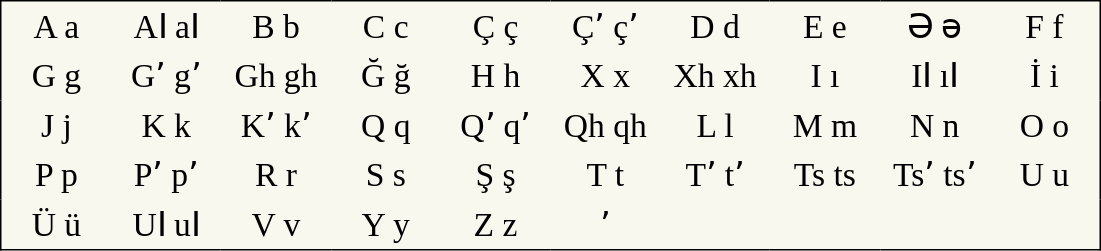<table style="font-family:Arial Unicode MS; font-size:1.4em; border-color:#000000; border-width:1px; border-style:solid; border-collapse:collapse; background-color:#F8F8EF">
<tr>
<td style="width:3em; text-align:center; padding: 3px;">A a</td>
<td style="width:3em; text-align:center; padding: 3px;">AӀ aӀ</td>
<td style="width:3em; text-align:center; padding: 3px;">B b</td>
<td style="width:3em; text-align:center; padding: 3px;">C c</td>
<td style="width:3em; text-align:center; padding: 3px;">Ç ç</td>
<td style="width:3em; text-align:center; padding: 3px;">Çʼ çʼ</td>
<td style="width:3em; text-align:center; padding: 3px;">D d</td>
<td style="width:3em; text-align:center; padding: 3px;">E e</td>
<td style="width:3em; text-align:center; padding: 3px;">Ә ә</td>
<td style="width:3em; text-align:center; padding: 3px;">F f</td>
</tr>
<tr>
<td style="width:3em; text-align:center; padding: 3px;">G g</td>
<td style="width:3em; text-align:center; padding: 3px;">Gʼ gʼ</td>
<td style="width:3em; text-align:center; padding: 3px;">Gh gh</td>
<td style="width:3em; text-align:center; padding: 3px;">Ğ ğ</td>
<td style="width:3em; text-align:center; padding: 3px;">H h</td>
<td style="width:3em; text-align:center; padding: 3px;">X x</td>
<td style="width:3em; text-align:center; padding: 3px;">Xh xh</td>
<td style="width:3em; text-align:center; padding: 3px;">I ı</td>
<td style="width:3em; text-align:center; padding: 3px;">IӀ ıӀ</td>
<td style="width:3em; text-align:center; padding: 3px;">İ i</td>
</tr>
<tr>
<td style="width:3em; text-align:center; padding: 3px;">J j</td>
<td style="width:3em; text-align:center; padding: 3px;">K k</td>
<td style="width:3em; text-align:center; padding: 3px;">Kʼ kʼ</td>
<td style="width:3em; text-align:center; padding: 3px;">Q q</td>
<td style="width:3em; text-align:center; padding: 3px;">Qʼ qʼ</td>
<td style="width:3em; text-align:center; padding: 3px;">Qh qh</td>
<td style="width:3em; text-align:center; padding: 3px;">L l</td>
<td style="width:3em; text-align:center; padding: 3px;">M m</td>
<td style="width:3em; text-align:center; padding: 3px;">N n</td>
<td style="width:3em; text-align:center; padding: 3px;">O o</td>
</tr>
<tr>
<td style="width:3em; text-align:center; padding: 3px;">P p</td>
<td style="width:3em; text-align:center; padding: 3px;">Pʼ pʼ</td>
<td style="width:3em; text-align:center; padding: 3px;">R r</td>
<td style="width:3em; text-align:center; padding: 3px;">S s</td>
<td style="width:3em; text-align:center; padding: 3px;">Ş ş</td>
<td style="width:3em; text-align:center; padding: 3px;">T t</td>
<td style="width:3em; text-align:center; padding: 3px;">Tʼ tʼ</td>
<td style="width:3em; text-align:center; padding: 3px;">Ts ts</td>
<td style="width:3em; text-align:center; padding: 3px;">Tsʼ tsʼ</td>
<td style="width:3em; text-align:center; padding: 3px;">U u</td>
</tr>
<tr>
<td style="width:3em; text-align:center; padding: 3px;">Ü ü</td>
<td style="width:3em; text-align:center; padding: 3px;">UӀ uӀ</td>
<td style="width:3em; text-align:center; padding: 3px;">V v</td>
<td style="width:3em; text-align:center; padding: 3px;">Y y</td>
<td style="width:3em; text-align:center; padding: 3px;">Z z</td>
<td style="width:3em; text-align:center; padding: 3px;">ʼ</td>
</tr>
</table>
